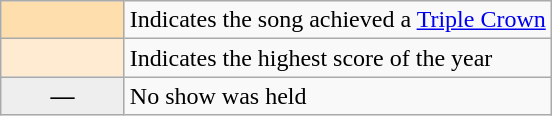<table class="wikitable">
<tr>
<th width="75px" style="background:#FFDEAD; text-align:center" scope="row"></th>
<td>Indicates the song achieved a <a href='#'>Triple Crown</a></td>
</tr>
<tr>
<th width="75px" style="background:#FFEBD2; text-align:center" scope="row"></th>
<td>Indicates the highest score of the year</td>
</tr>
<tr>
<th width="75px" style="background:#eee; text-align:center" scope="row">—</th>
<td>No show was held</td>
</tr>
</table>
